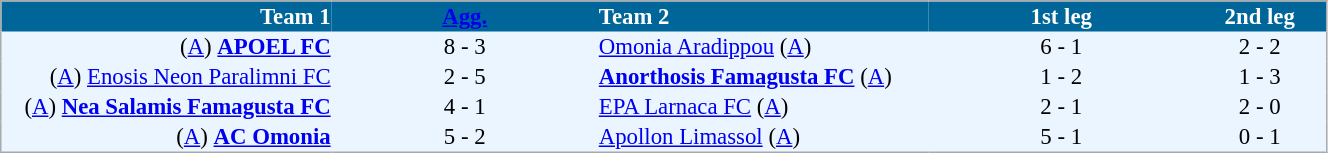<table cellspacing="0" style="background: #EBF5FF; border: 1px #aaa solid; border-collapse: collapse; font-size: 95%;" width=70%>
<tr bgcolor=#006699 style="color:white;">
<th width=25% align="right">Team 1</th>
<th width=20% align="center"><a href='#'>Agg.</a></th>
<th width=25% align="left">Team 2</th>
<th width=20% align="center">1st leg</th>
<th width=20% align="center">2nd leg</th>
</tr>
<tr>
<td align=right>(<a href='#'>A</a>) <strong><a href='#'>APOEL FC</a></strong></td>
<td align=center>8 - 3</td>
<td align=left><a href='#'>Omonia Aradippou</a> (<a href='#'>A</a>)</td>
<td align=center>6 - 1</td>
<td align=center>2 - 2</td>
</tr>
<tr>
<td align=right>(<a href='#'>A</a>) <a href='#'>Enosis Neon Paralimni FC</a></td>
<td align=center>2 - 5</td>
<td align=left><strong><a href='#'>Anorthosis Famagusta FC</a></strong> (<a href='#'>A</a>)</td>
<td align=center>1 - 2</td>
<td align=center>1 - 3</td>
</tr>
<tr>
<td align=right>(<a href='#'>A</a>) <strong><a href='#'>Nea Salamis Famagusta FC</a></strong></td>
<td align=center>4 - 1</td>
<td align=left><a href='#'>EPA Larnaca FC</a> (<a href='#'>A</a>)</td>
<td align=center>2 - 1</td>
<td align=center>2 - 0</td>
</tr>
<tr>
<td align=right>(<a href='#'>A</a>) <strong><a href='#'>AC Omonia</a></strong></td>
<td align=center>5 - 2</td>
<td align=left><a href='#'>Apollon Limassol</a> (<a href='#'>A</a>)</td>
<td align=center>5 - 1</td>
<td align=center>0 - 1</td>
</tr>
<tr>
</tr>
</table>
